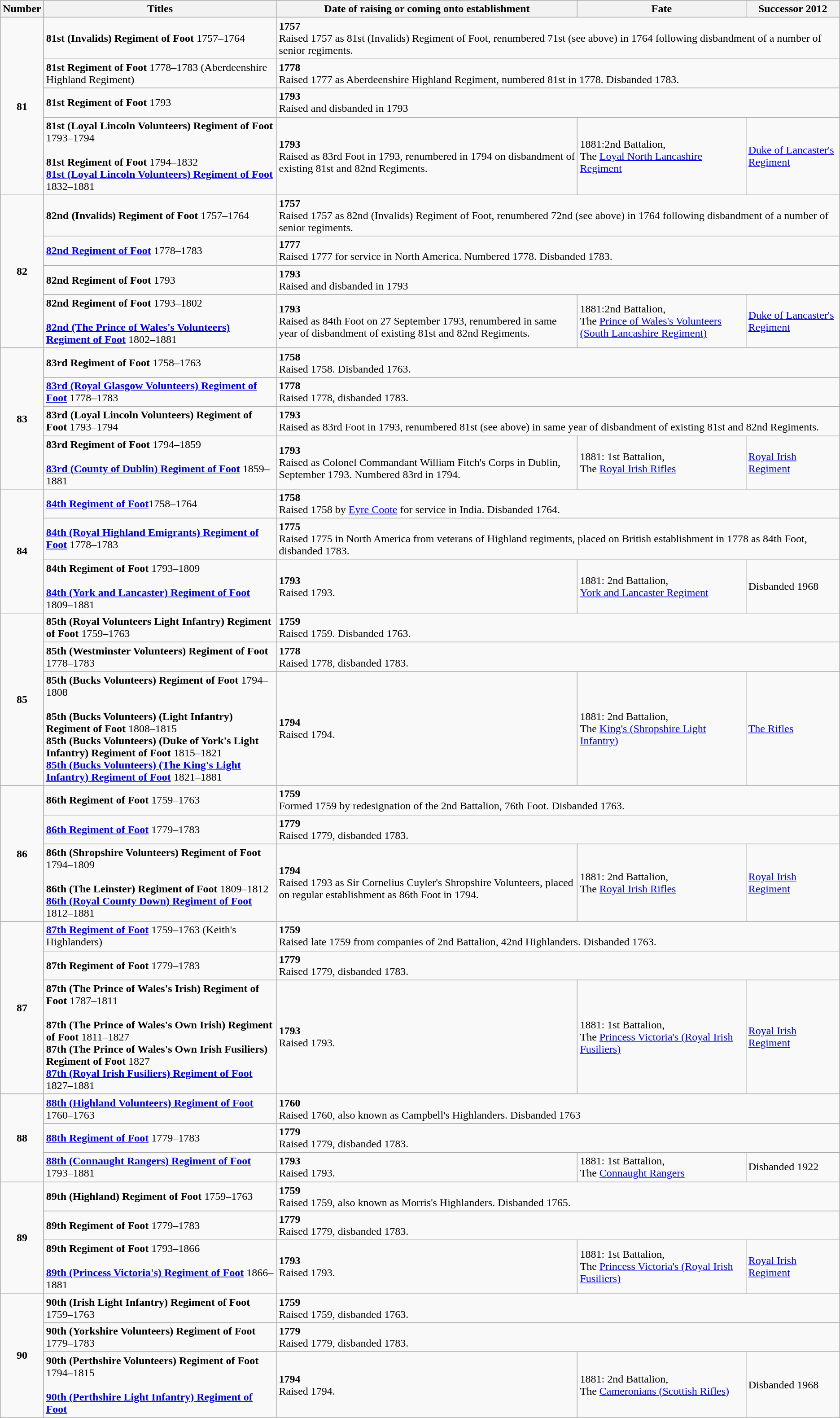<table class="wikitable">
<tr>
<th>Number</th>
<th>Titles</th>
<th>Date of raising or coming onto establishment</th>
<th>Fate</th>
<th>Successor 2012</th>
</tr>
<tr>
<td align=center valign=middle rowspan="4"><strong>81</strong></td>
<td><strong>81st (Invalids) Regiment of Foot</strong> 1757–1764</td>
<td colspan="3"><strong>1757</strong><br>Raised 1757 as 81st (Invalids) Regiment of Foot, renumbered 71st (see above) in 1764 following disbandment of a number of senior regiments.</td>
</tr>
<tr>
<td><strong>81st Regiment of Foot</strong> 1778–1783 (Aberdeenshire Highland Regiment)</td>
<td colspan="3"><strong>1778</strong><br>Raised 1777 as Aberdeenshire Highland Regiment, numbered 81st in 1778. Disbanded 1783.</td>
</tr>
<tr>
<td><strong>81st Regiment of Foot</strong> 1793</td>
<td colspan="3"><strong>1793</strong><br>Raised and disbanded in 1793</td>
</tr>
<tr>
<td><strong>81st (Loyal Lincoln Volunteers) Regiment of Foot</strong> 1793–1794<br><br><strong>81st Regiment of Foot</strong> 1794–1832<br>
<strong><a href='#'>81st (Loyal Lincoln Volunteers) Regiment of Foot</a></strong> 1832–1881</td>
<td><strong>1793</strong><br>Raised as 83rd Foot in 1793, renumbered in 1794 on disbandment of existing 81st and 82nd Regiments.</td>
<td>1881:2nd Battalion,<br>The <a href='#'>Loyal North Lancashire Regiment</a></td>
<td><a href='#'>Duke of Lancaster's Regiment</a></td>
</tr>
<tr>
<td align=center valign=middle rowspan="4"><strong>82</strong></td>
<td><strong>82nd (Invalids) Regiment of Foot</strong> 1757–1764</td>
<td colspan="3"><strong>1757</strong><br>Raised 1757 as 82nd (Invalids) Regiment of Foot, renumbered 72nd (see above) in 1764 following disbandment of a number of senior regiments.</td>
</tr>
<tr>
<td><strong><a href='#'>82nd Regiment of Foot</a></strong> 1778–1783</td>
<td colspan="3"><strong>1777</strong><br>Raised 1777 for service in North America. Numbered 1778. Disbanded 1783.</td>
</tr>
<tr>
<td><strong>82nd Regiment of Foot</strong> 1793</td>
<td colspan="3"><strong>1793</strong><br>Raised and disbanded in 1793</td>
</tr>
<tr>
<td><strong>82nd Regiment of Foot</strong> 1793–1802<br><br><strong><a href='#'>82nd (The Prince of Wales's Volunteers) Regiment of Foot</a></strong> 1802–1881</td>
<td><strong>1793</strong><br>Raised as 84th Foot on 27 September 1793, renumbered in same year of disbandment of existing 81st and 82nd Regiments.</td>
<td>1881:2nd Battalion,<br>The <a href='#'>Prince of Wales's Volunteers (South Lancashire Regiment)</a></td>
<td><a href='#'>Duke of Lancaster's Regiment</a></td>
</tr>
<tr>
<td align=center valign=middle rowspan="4"><strong>83</strong></td>
<td><strong>83rd Regiment of Foot</strong> 1758–1763</td>
<td colspan="3"><strong>1758</strong><br>Raised 1758. Disbanded 1763.</td>
</tr>
<tr>
<td><strong><a href='#'>83rd (Royal Glasgow Volunteers) Regiment of Foot</a></strong> 1778–1783</td>
<td colspan="3"><strong>1778</strong><br>Raised 1778, disbanded 1783.</td>
</tr>
<tr>
<td><strong>83rd (Loyal Lincoln Volunteers) Regiment of Foot</strong> 1793–1794</td>
<td colspan="3"><strong>1793</strong><br>Raised as 83rd Foot in 1793, renumbered 81st (see above) in same year of disbandment of existing 81st and 82nd Regiments.</td>
</tr>
<tr>
<td><strong>83rd Regiment of Foot</strong> 1794–1859<br><br><strong><a href='#'>83rd (County of Dublin) Regiment of Foot</a></strong> 1859–1881</td>
<td><strong>1793</strong><br>Raised as Colonel Commandant William Fitch's Corps in Dublin, September 1793. Numbered 83rd in 1794.</td>
<td>1881: 1st Battalion, <br>The <a href='#'>Royal Irish Rifles</a></td>
<td><a href='#'>Royal Irish Regiment</a></td>
</tr>
<tr>
<td align=center valign=middle rowspan="3"><strong>84</strong></td>
<td><strong><a href='#'>84th Regiment of Foot</a></strong>1758–1764</td>
<td colspan="3"><strong>1758</strong><br>Raised 1758 by <a href='#'>Eyre Coote</a> for service in India. Disbanded 1764.</td>
</tr>
<tr>
<td><strong><a href='#'>84th (Royal Highland Emigrants) Regiment of Foot</a></strong> 1778–1783</td>
<td colspan="3"><strong>1775</strong><br>Raised 1775 in North America from veterans of Highland regiments, placed on British establishment in 1778 as 84th Foot, disbanded 1783.</td>
</tr>
<tr>
<td><strong>84th Regiment of Foot</strong> 1793–1809<br><br><strong><a href='#'>84th (York and Lancaster) Regiment of Foot</a></strong> 1809–1881</td>
<td><strong>1793</strong><br>Raised 1793.</td>
<td>1881: 2nd Battalion,<br><a href='#'>York and Lancaster Regiment</a></td>
<td>Disbanded 1968</td>
</tr>
<tr>
<td align=center valign=middle rowspan="3"><strong>85</strong></td>
<td><strong>85th (Royal Volunteers Light Infantry) Regiment of Foot</strong> 1759–1763</td>
<td colspan="3"><strong>1759</strong><br>Raised 1759. Disbanded 1763.</td>
</tr>
<tr>
<td><strong>85th (Westminster Volunteers) Regiment of Foot</strong> 1778–1783</td>
<td colspan="3"><strong>1778</strong><br>Raised 1778, disbanded 1783.</td>
</tr>
<tr>
<td><strong>85th (Bucks Volunteers) Regiment of Foot</strong> 1794–1808<br><br><strong>85th (Bucks Volunteers) (Light Infantry) Regiment of Foot</strong> 1808–1815<br>
<strong>85th (Bucks Volunteers) (Duke of York's Light Infantry) Regiment of Foot</strong> 1815–1821<br>
<strong><a href='#'>85th (Bucks Volunteers) (The King's Light Infantry) Regiment of Foot</a></strong> 1821–1881</td>
<td><strong>1794</strong><br>Raised 1794.</td>
<td>1881: 2nd Battalion,<br>The <a href='#'>King's (Shropshire Light Infantry)</a></td>
<td><a href='#'>The Rifles</a></td>
</tr>
<tr>
<td align=center valign=middle rowspan="3"><strong>86</strong></td>
<td><strong>86th Regiment of Foot</strong> 1759–1763</td>
<td colspan="3"><strong>1759</strong><br>Formed 1759 by redesignation of the 2nd Battalion, 76th Foot. Disbanded 1763.</td>
</tr>
<tr>
<td><strong><a href='#'>86th Regiment of Foot</a></strong> 1779–1783</td>
<td colspan="3"><strong>1779</strong><br>Raised 1779, disbanded 1783.</td>
</tr>
<tr>
<td><strong>86th (Shropshire Volunteers) Regiment of Foot</strong> 1794–1809<br><br><strong>86th (The Leinster) Regiment of Foot</strong> 1809–1812<br>
<strong><a href='#'>86th (Royal County Down) Regiment of Foot</a></strong> 1812–1881</td>
<td><strong>1794</strong><br>Raised 1793 as Sir Cornelius Cuyler's Shropshire Volunteers, placed on regular establishment as 86th Foot in 1794.</td>
<td>1881: 2nd Battalion,<br>The <a href='#'>Royal Irish Rifles</a></td>
<td><a href='#'>Royal Irish Regiment</a></td>
</tr>
<tr>
<td align=center valign=middle rowspan="3"><strong>87</strong></td>
<td><strong><a href='#'>87th Regiment of Foot</a></strong> 1759–1763 (Keith's Highlanders)</td>
<td colspan="3"><strong>1759</strong><br>Raised late 1759 from companies of 2nd Battalion, 42nd Highlanders. Disbanded 1763.</td>
</tr>
<tr>
<td><strong>87th Regiment of Foot </strong>1779–1783<br></td>
<td colspan="3"><strong>1779</strong><br>Raised 1779, disbanded 1783.</td>
</tr>
<tr>
<td><strong>87th (The Prince of Wales's Irish) Regiment of Foot</strong> 1787–1811<br><br><strong>87th (The Prince of Wales's Own Irish) Regiment of Foot</strong> 1811–1827<br>
<strong>87th (The Prince of Wales's Own Irish Fusiliers) Regiment of Foot</strong> 1827<br>
<strong><a href='#'>87th (Royal Irish Fusiliers) Regiment of Foot</a></strong> 1827–1881</td>
<td><strong>1793</strong><br>Raised 1793.</td>
<td>1881: 1st Battalion, <br>The <a href='#'>Princess Victoria's (Royal Irish Fusiliers)</a></td>
<td><a href='#'>Royal Irish Regiment</a></td>
</tr>
<tr>
<td align=center valign=middle rowspan="3"><strong>88</strong></td>
<td><strong><a href='#'>88th (Highland Volunteers) Regiment of Foot</a></strong> 1760–1763</td>
<td colspan="3"><strong>1760</strong><br>Raised 1760, also known as Campbell's Highlanders. Disbanded 1763</td>
</tr>
<tr>
<td><strong><a href='#'>88th Regiment of Foot</a></strong> 1779–1783<br></td>
<td colspan="3"><strong>1779</strong><br>Raised 1779, disbanded 1783.</td>
</tr>
<tr>
<td><strong><a href='#'>88th (Connaught Rangers) Regiment of Foot</a></strong> 1793–1881<br></td>
<td><strong>1793</strong><br>Raised 1793.</td>
<td>1881: 1st Battalion,<br>The <a href='#'>Connaught Rangers</a></td>
<td>Disbanded 1922</td>
</tr>
<tr>
<td align=center valign=middle rowspan="3"><strong>89</strong></td>
<td><strong>89th (Highland) Regiment of Foot</strong> 1759–1763<br></td>
<td colspan="3"><strong>1759</strong><br>Raised 1759, also known as Morris's Highlanders. Disbanded 1765.</td>
</tr>
<tr>
<td><strong>89th Regiment of Foot</strong> 1779–1783<br></td>
<td colspan="3"><strong>1779</strong><br>Raised 1779, disbanded 1783.</td>
</tr>
<tr>
<td><strong>89th Regiment of Foot</strong> 1793–1866<br><br><strong><a href='#'>89th (Princess Victoria's) Regiment of Foot</a></strong> 1866–1881</td>
<td><strong>1793</strong><br>Raised 1793.</td>
<td>1881: 1st Battalion, <br>The <a href='#'>Princess Victoria's (Royal Irish Fusiliers)</a></td>
<td><a href='#'>Royal Irish Regiment</a></td>
</tr>
<tr>
<td align=center valign=middle rowspan="3"><strong>90</strong></td>
<td><strong>90th (Irish Light Infantry) Regiment of Foot</strong> 1759–1763</td>
<td colspan="3"><strong>1759</strong><br>Raised 1759, disbanded 1763.</td>
</tr>
<tr>
<td><strong>90th (Yorkshire Volunteers) Regiment of Foot</strong> 1779–1783</td>
<td colspan="3"><strong>1779</strong><br>Raised 1779, disbanded 1783.</td>
</tr>
<tr>
<td><strong>90th (Perthshire Volunteers) Regiment of Foot</strong> 1794–1815<br><br><strong><a href='#'>90th (Perthshire Light Infantry) Regiment of Foot</a></strong></td>
<td><strong>1794</strong><br>Raised 1794.</td>
<td>1881: 2nd Battalion,<br>The <a href='#'>Cameronians (Scottish Rifles)</a></td>
<td>Disbanded 1968</td>
</tr>
</table>
